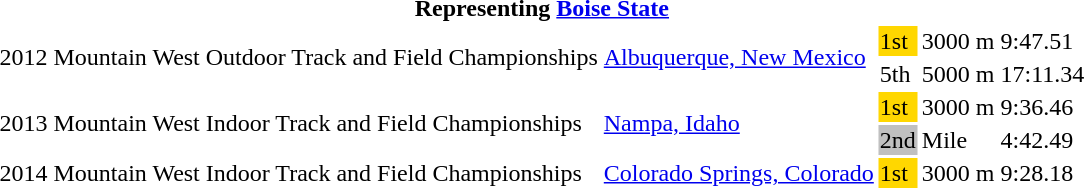<table>
<tr>
<th colspan=6>Representing <a href='#'>Boise State</a></th>
</tr>
<tr>
<td rowspan=2>2012</td>
<td rowspan=2>Mountain West Outdoor Track and Field Championships</td>
<td rowspan=2><a href='#'>Albuquerque, New Mexico</a></td>
<td bgcolor=gold>1st</td>
<td>3000 m</td>
<td>9:47.51</td>
</tr>
<tr>
<td>5th</td>
<td>5000 m</td>
<td>17:11.34</td>
</tr>
<tr>
<td rowspan=2>2013</td>
<td rowspan=2>Mountain West Indoor Track and Field Championships</td>
<td rowspan=2><a href='#'>Nampa, Idaho</a></td>
<td bgcolor=gold>1st</td>
<td>3000 m</td>
<td>9:36.46</td>
</tr>
<tr>
<td bgcolor=silver>2nd</td>
<td>Mile</td>
<td>4:42.49</td>
</tr>
<tr>
<td>2014</td>
<td>Mountain West Indoor Track and Field Championships</td>
<td><a href='#'>Colorado Springs, Colorado</a></td>
<td bgcolor=gold>1st</td>
<td>3000 m</td>
<td>9:28.18</td>
</tr>
</table>
